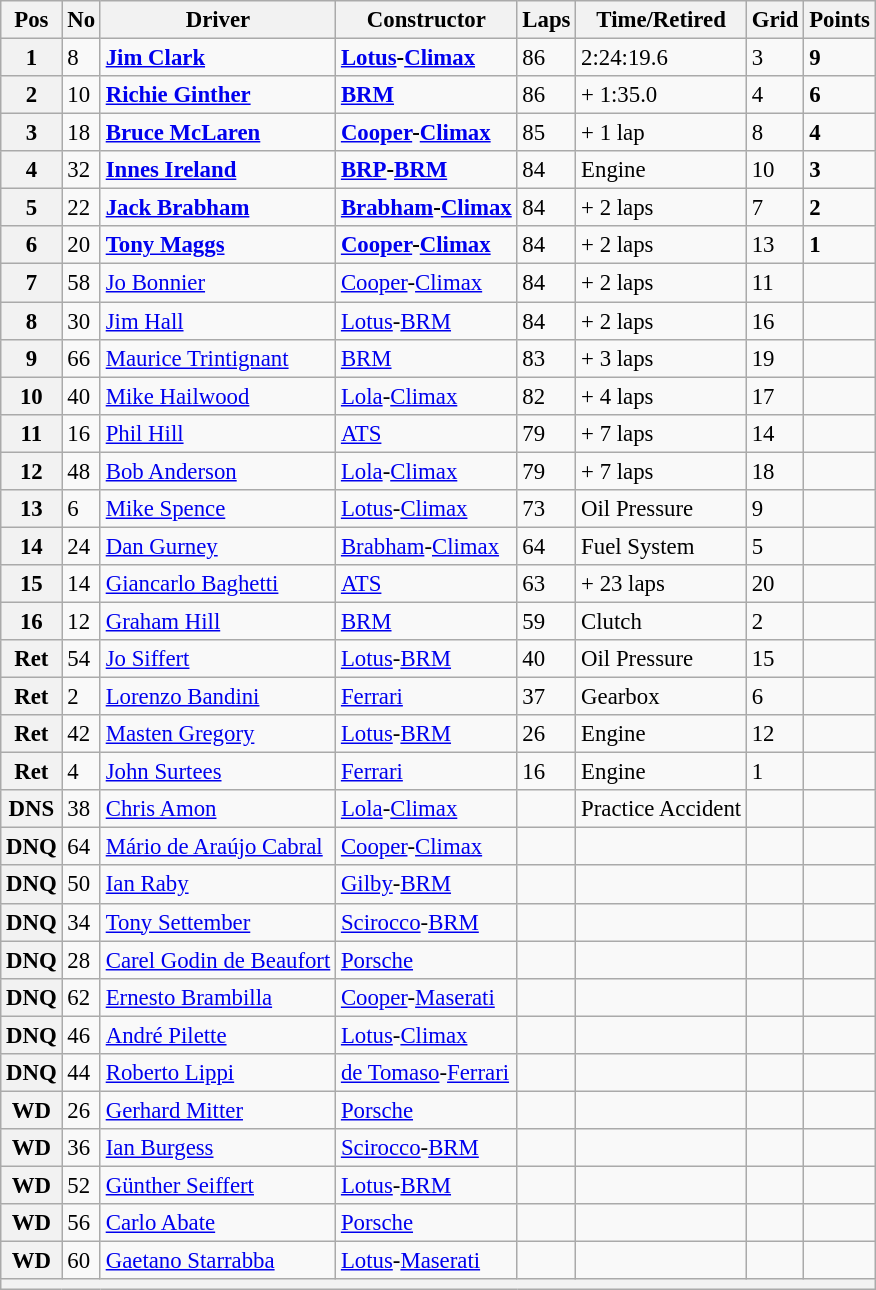<table class="wikitable" style="font-size: 95%">
<tr>
<th>Pos</th>
<th>No</th>
<th>Driver</th>
<th>Constructor</th>
<th>Laps</th>
<th>Time/Retired</th>
<th>Grid</th>
<th>Points</th>
</tr>
<tr>
<th>1</th>
<td>8</td>
<td> <strong><a href='#'>Jim Clark</a></strong></td>
<td><strong><a href='#'>Lotus</a>-<a href='#'>Climax</a></strong></td>
<td>86</td>
<td>2:24:19.6</td>
<td>3</td>
<td><strong>9</strong></td>
</tr>
<tr>
<th>2</th>
<td>10</td>
<td> <strong><a href='#'>Richie Ginther</a></strong></td>
<td><strong><a href='#'>BRM</a></strong></td>
<td>86</td>
<td>+ 1:35.0</td>
<td>4</td>
<td><strong>6</strong></td>
</tr>
<tr>
<th>3</th>
<td>18</td>
<td> <strong><a href='#'>Bruce McLaren</a></strong></td>
<td><strong><a href='#'>Cooper</a>-<a href='#'>Climax</a></strong></td>
<td>85</td>
<td>+ 1 lap</td>
<td>8</td>
<td><strong>4</strong></td>
</tr>
<tr>
<th>4</th>
<td>32</td>
<td> <strong><a href='#'>Innes Ireland</a></strong></td>
<td><strong><a href='#'>BRP</a>-<a href='#'>BRM</a></strong></td>
<td>84</td>
<td>Engine</td>
<td>10</td>
<td><strong>3</strong></td>
</tr>
<tr>
<th>5</th>
<td>22</td>
<td> <strong><a href='#'>Jack Brabham</a></strong></td>
<td><strong><a href='#'>Brabham</a>-<a href='#'>Climax</a></strong></td>
<td>84</td>
<td>+ 2 laps</td>
<td>7</td>
<td><strong>2</strong></td>
</tr>
<tr>
<th>6</th>
<td>20</td>
<td> <strong><a href='#'>Tony Maggs</a></strong></td>
<td><strong><a href='#'>Cooper</a>-<a href='#'>Climax</a></strong></td>
<td>84</td>
<td>+ 2 laps</td>
<td>13</td>
<td><strong>1</strong></td>
</tr>
<tr>
<th>7</th>
<td>58</td>
<td> <a href='#'>Jo Bonnier</a></td>
<td><a href='#'>Cooper</a>-<a href='#'>Climax</a></td>
<td>84</td>
<td>+ 2 laps</td>
<td>11</td>
<td></td>
</tr>
<tr>
<th>8</th>
<td>30</td>
<td> <a href='#'>Jim Hall</a></td>
<td><a href='#'>Lotus</a>-<a href='#'>BRM</a></td>
<td>84</td>
<td>+ 2 laps</td>
<td>16</td>
<td></td>
</tr>
<tr>
<th>9</th>
<td>66</td>
<td> <a href='#'>Maurice Trintignant</a></td>
<td><a href='#'>BRM</a></td>
<td>83</td>
<td>+ 3 laps</td>
<td>19</td>
<td></td>
</tr>
<tr>
<th>10</th>
<td>40</td>
<td> <a href='#'>Mike Hailwood</a></td>
<td><a href='#'>Lola</a>-<a href='#'>Climax</a></td>
<td>82</td>
<td>+ 4 laps</td>
<td>17</td>
<td></td>
</tr>
<tr>
<th>11</th>
<td>16</td>
<td> <a href='#'>Phil Hill</a></td>
<td><a href='#'>ATS</a></td>
<td>79</td>
<td>+ 7 laps</td>
<td>14</td>
<td></td>
</tr>
<tr>
<th>12</th>
<td>48</td>
<td> <a href='#'>Bob Anderson</a></td>
<td><a href='#'>Lola</a>-<a href='#'>Climax</a></td>
<td>79</td>
<td>+ 7 laps</td>
<td>18</td>
<td></td>
</tr>
<tr>
<th>13</th>
<td>6</td>
<td> <a href='#'>Mike Spence</a></td>
<td><a href='#'>Lotus</a>-<a href='#'>Climax</a></td>
<td>73</td>
<td>Oil Pressure</td>
<td>9</td>
<td></td>
</tr>
<tr>
<th>14</th>
<td>24</td>
<td> <a href='#'>Dan Gurney</a></td>
<td><a href='#'>Brabham</a>-<a href='#'>Climax</a></td>
<td>64</td>
<td>Fuel System</td>
<td>5</td>
<td></td>
</tr>
<tr>
<th>15</th>
<td>14</td>
<td> <a href='#'>Giancarlo Baghetti</a></td>
<td><a href='#'>ATS</a></td>
<td>63</td>
<td>+ 23 laps</td>
<td>20</td>
<td></td>
</tr>
<tr>
<th>16</th>
<td>12</td>
<td> <a href='#'>Graham Hill</a></td>
<td><a href='#'>BRM</a></td>
<td>59</td>
<td>Clutch</td>
<td>2</td>
<td></td>
</tr>
<tr>
<th>Ret</th>
<td>54</td>
<td> <a href='#'>Jo Siffert</a></td>
<td><a href='#'>Lotus</a>-<a href='#'>BRM</a></td>
<td>40</td>
<td>Oil Pressure</td>
<td>15</td>
<td></td>
</tr>
<tr>
<th>Ret</th>
<td>2</td>
<td> <a href='#'>Lorenzo Bandini</a></td>
<td><a href='#'>Ferrari</a></td>
<td>37</td>
<td>Gearbox</td>
<td>6</td>
<td></td>
</tr>
<tr>
<th>Ret</th>
<td>42</td>
<td> <a href='#'>Masten Gregory</a></td>
<td><a href='#'>Lotus</a>-<a href='#'>BRM</a></td>
<td>26</td>
<td>Engine</td>
<td>12</td>
<td></td>
</tr>
<tr>
<th>Ret</th>
<td>4</td>
<td> <a href='#'>John Surtees</a></td>
<td><a href='#'>Ferrari</a></td>
<td>16</td>
<td>Engine</td>
<td>1</td>
<td></td>
</tr>
<tr>
<th>DNS</th>
<td>38</td>
<td> <a href='#'>Chris Amon</a></td>
<td><a href='#'>Lola</a>-<a href='#'>Climax</a></td>
<td></td>
<td>Practice Accident</td>
<td></td>
<td></td>
</tr>
<tr>
<th>DNQ</th>
<td>64</td>
<td> <a href='#'>Mário de Araújo Cabral</a></td>
<td><a href='#'>Cooper</a>-<a href='#'>Climax</a></td>
<td></td>
<td></td>
<td></td>
<td></td>
</tr>
<tr>
<th>DNQ</th>
<td>50</td>
<td> <a href='#'>Ian Raby</a></td>
<td><a href='#'>Gilby</a>-<a href='#'>BRM</a></td>
<td></td>
<td></td>
<td></td>
<td></td>
</tr>
<tr>
<th>DNQ</th>
<td>34</td>
<td> <a href='#'>Tony Settember</a></td>
<td><a href='#'>Scirocco</a>-<a href='#'>BRM</a></td>
<td></td>
<td></td>
<td></td>
<td></td>
</tr>
<tr>
<th>DNQ</th>
<td>28</td>
<td> <a href='#'>Carel Godin de Beaufort</a></td>
<td><a href='#'>Porsche</a></td>
<td></td>
<td></td>
<td></td>
<td></td>
</tr>
<tr>
<th>DNQ</th>
<td>62</td>
<td> <a href='#'>Ernesto Brambilla</a></td>
<td><a href='#'>Cooper</a>-<a href='#'>Maserati</a></td>
<td></td>
<td></td>
<td></td>
<td></td>
</tr>
<tr>
<th>DNQ</th>
<td>46</td>
<td> <a href='#'>André Pilette</a></td>
<td><a href='#'>Lotus</a>-<a href='#'>Climax</a></td>
<td></td>
<td></td>
<td></td>
<td></td>
</tr>
<tr>
<th>DNQ</th>
<td>44</td>
<td> <a href='#'>Roberto Lippi</a></td>
<td><a href='#'>de Tomaso</a>-<a href='#'>Ferrari</a></td>
<td></td>
<td></td>
<td></td>
<td></td>
</tr>
<tr>
<th>WD</th>
<td>26</td>
<td> <a href='#'>Gerhard Mitter</a></td>
<td><a href='#'>Porsche</a></td>
<td></td>
<td></td>
<td></td>
<td></td>
</tr>
<tr>
<th>WD</th>
<td>36</td>
<td> <a href='#'>Ian Burgess</a></td>
<td><a href='#'>Scirocco</a>-<a href='#'>BRM</a></td>
<td></td>
<td></td>
<td></td>
<td></td>
</tr>
<tr>
<th>WD</th>
<td>52</td>
<td> <a href='#'>Günther Seiffert</a></td>
<td><a href='#'>Lotus</a>-<a href='#'>BRM</a></td>
<td></td>
<td></td>
<td></td>
<td></td>
</tr>
<tr>
<th>WD</th>
<td>56</td>
<td> <a href='#'>Carlo Abate</a></td>
<td><a href='#'>Porsche</a></td>
<td></td>
<td></td>
<td></td>
<td></td>
</tr>
<tr>
<th>WD</th>
<td>60</td>
<td> <a href='#'>Gaetano Starrabba</a></td>
<td><a href='#'>Lotus</a>-<a href='#'>Maserati</a></td>
<td></td>
<td></td>
<td></td>
<td></td>
</tr>
<tr>
<th colspan="8"></th>
</tr>
</table>
